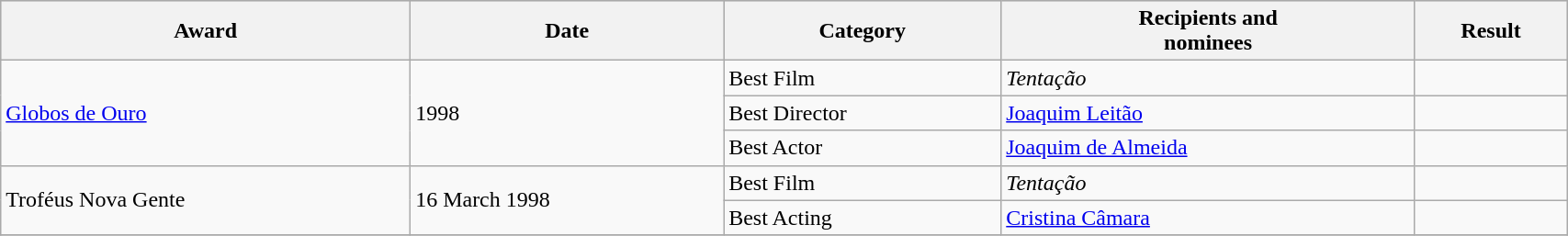<table class="wikitable sortable" width="90%">
<tr style="background:#ccc; text-align:center;">
<th>Award</th>
<th>Date</th>
<th>Category</th>
<th>Recipients and <br>nominees</th>
<th>Result</th>
</tr>
<tr>
<td rowspan="3"><a href='#'>Globos de Ouro</a></td>
<td rowspan="3">1998</td>
<td>Best Film</td>
<td><em>Tentação</em></td>
<td></td>
</tr>
<tr>
<td>Best Director</td>
<td><a href='#'>Joaquim Leitão</a></td>
<td></td>
</tr>
<tr>
<td>Best Actor</td>
<td><a href='#'>Joaquim de Almeida</a></td>
<td></td>
</tr>
<tr>
<td rowspan="2">Troféus Nova Gente</td>
<td rowspan="2">16 March 1998</td>
<td>Best Film</td>
<td><em>Tentação</em></td>
<td></td>
</tr>
<tr>
<td>Best Acting</td>
<td><a href='#'>Cristina Câmara</a></td>
<td></td>
</tr>
<tr>
</tr>
</table>
